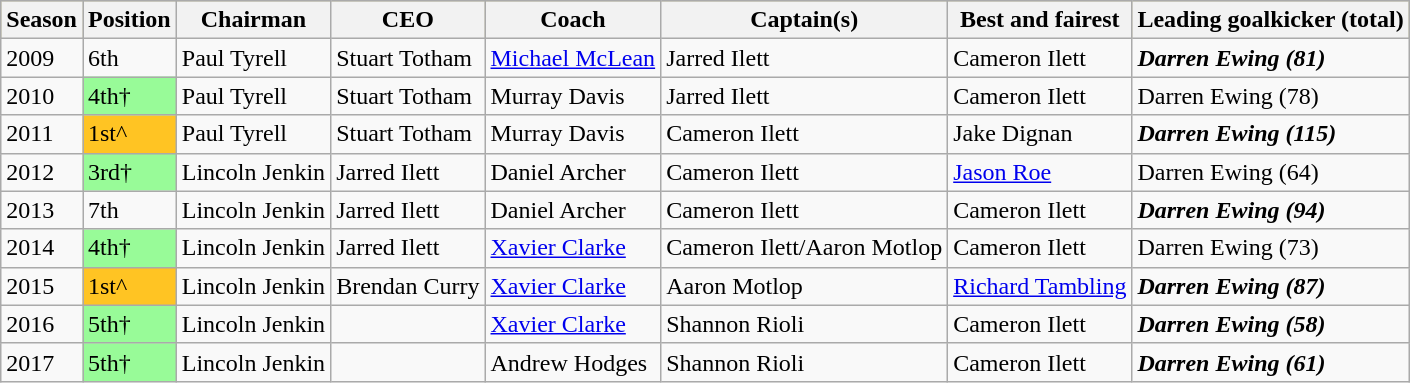<table class="wikitable">
<tr style="background:#bdb76b;">
<th>Season</th>
<th>Position</th>
<th>Chairman</th>
<th>CEO</th>
<th>Coach</th>
<th>Captain(s)</th>
<th>Best and fairest</th>
<th>Leading goalkicker (total)</th>
</tr>
<tr>
<td>2009</td>
<td>6th</td>
<td>Paul Tyrell</td>
<td>Stuart Totham</td>
<td><a href='#'>Michael McLean</a></td>
<td>Jarred Ilett</td>
<td>Cameron Ilett</td>
<td><strong><em>Darren Ewing (81)</em></strong></td>
</tr>
<tr>
<td>2010</td>
<td style="background:#98FB98;">4th†</td>
<td>Paul Tyrell</td>
<td>Stuart Totham</td>
<td>Murray Davis</td>
<td>Jarred Ilett</td>
<td>Cameron Ilett</td>
<td>Darren Ewing (78)</td>
</tr>
<tr>
<td>2011</td>
<td style="background:#ffc423;">1st^</td>
<td>Paul Tyrell</td>
<td>Stuart Totham</td>
<td>Murray Davis</td>
<td>Cameron Ilett</td>
<td>Jake Dignan</td>
<td><strong><em>Darren Ewing (115)</em></strong></td>
</tr>
<tr>
<td>2012</td>
<td style="background:#98FB98;">3rd†</td>
<td>Lincoln Jenkin</td>
<td>Jarred Ilett</td>
<td>Daniel Archer</td>
<td>Cameron Ilett</td>
<td><a href='#'>Jason Roe</a></td>
<td>Darren Ewing (64)</td>
</tr>
<tr>
<td>2013</td>
<td>7th</td>
<td>Lincoln Jenkin</td>
<td>Jarred Ilett</td>
<td>Daniel Archer</td>
<td>Cameron Ilett</td>
<td>Cameron Ilett</td>
<td><strong><em>Darren Ewing (94)</em></strong></td>
</tr>
<tr>
<td>2014</td>
<td style="background:#98FB98;">4th†</td>
<td>Lincoln Jenkin</td>
<td>Jarred Ilett</td>
<td><a href='#'>Xavier Clarke</a></td>
<td>Cameron Ilett/Aaron Motlop</td>
<td>Cameron Ilett</td>
<td>Darren Ewing (73)</td>
</tr>
<tr>
<td>2015</td>
<td style="background:#ffc423;">1st^</td>
<td>Lincoln Jenkin</td>
<td>Brendan Curry</td>
<td><a href='#'>Xavier Clarke</a></td>
<td>Aaron Motlop</td>
<td><a href='#'>Richard Tambling</a></td>
<td><strong><em>Darren Ewing (87)</em></strong></td>
</tr>
<tr>
<td>2016</td>
<td style="background:#98FB98;">5th†</td>
<td>Lincoln Jenkin</td>
<td></td>
<td><a href='#'>Xavier Clarke</a></td>
<td>Shannon Rioli</td>
<td>Cameron Ilett</td>
<td><strong><em>Darren Ewing (58)</em></strong></td>
</tr>
<tr>
<td>2017</td>
<td style="background:#98FB98;">5th†</td>
<td>Lincoln Jenkin</td>
<td></td>
<td>Andrew Hodges</td>
<td>Shannon Rioli</td>
<td>Cameron Ilett</td>
<td><strong><em>Darren Ewing (61)</em></strong></td>
</tr>
</table>
